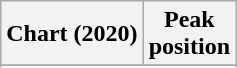<table class="wikitable plainrowheaders sortable" style="text-align:center">
<tr>
<th scope="col">Chart (2020)</th>
<th scope="col">Peak<br>position</th>
</tr>
<tr>
</tr>
<tr>
</tr>
<tr>
</tr>
<tr>
</tr>
</table>
